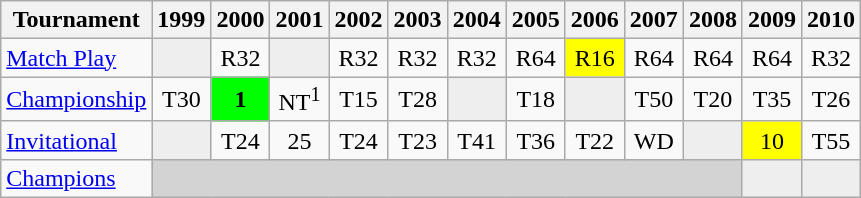<table class="wikitable" style="text-align:center;">
<tr>
<th>Tournament</th>
<th>1999</th>
<th>2000</th>
<th>2001</th>
<th>2002</th>
<th>2003</th>
<th>2004</th>
<th>2005</th>
<th>2006</th>
<th>2007</th>
<th>2008</th>
<th>2009</th>
<th>2010</th>
</tr>
<tr>
<td align="left"><a href='#'>Match Play</a></td>
<td style="background:#eeeeee;"></td>
<td>R32</td>
<td style="background:#eeeeee;"></td>
<td>R32</td>
<td>R32</td>
<td>R32</td>
<td>R64</td>
<td style="background:yellow;">R16</td>
<td>R64</td>
<td>R64</td>
<td>R64</td>
<td>R32</td>
</tr>
<tr>
<td align="left"><a href='#'>Championship</a></td>
<td>T30</td>
<td style="background:lime;"><strong>1</strong></td>
<td>NT<sup>1</sup></td>
<td>T15</td>
<td>T28</td>
<td style="background:#eeeeee;"></td>
<td>T18</td>
<td style="background:#eeeeee;"></td>
<td>T50</td>
<td>T20</td>
<td>T35</td>
<td>T26</td>
</tr>
<tr>
<td align="left"><a href='#'>Invitational</a></td>
<td style="background:#eeeeee;"></td>
<td>T24</td>
<td>25</td>
<td>T24</td>
<td>T23</td>
<td>T41</td>
<td>T36</td>
<td>T22</td>
<td>WD</td>
<td style="background:#eeeeee;"></td>
<td style="background:yellow;">10</td>
<td>T55</td>
</tr>
<tr>
<td align="left"><a href='#'>Champions</a></td>
<td colspan=10 style="background:#D3D3D3;"></td>
<td style="background:#eeeeee;"></td>
<td style="background:#eeeeee;"></td>
</tr>
</table>
